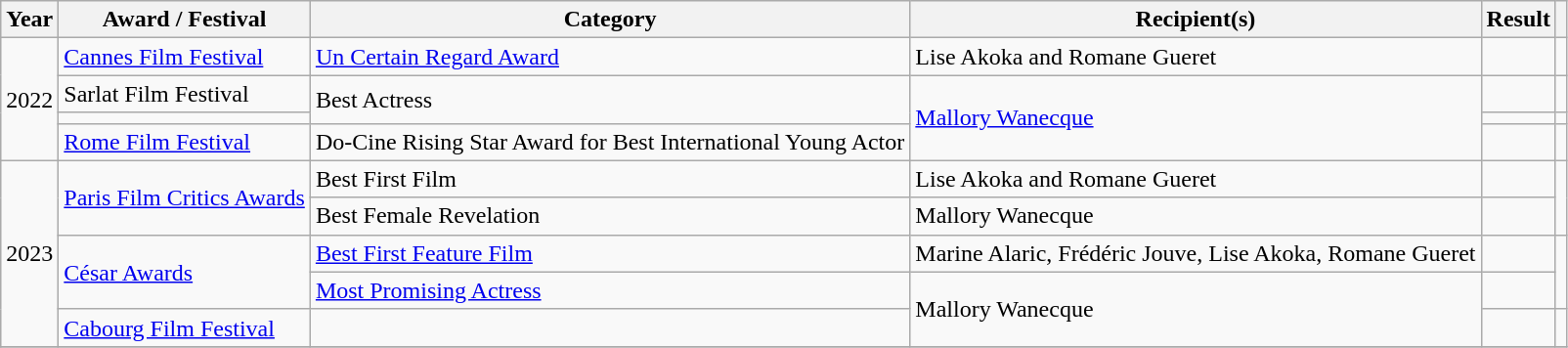<table class="wikitable sortable plainrowheaders">
<tr>
<th>Year</th>
<th>Award / Festival</th>
<th>Category</th>
<th>Recipient(s)</th>
<th>Result</th>
<th scope="col" class="unsortable"></th>
</tr>
<tr>
<td align="center" rowspan="4">2022</td>
<td><a href='#'>Cannes Film Festival</a></td>
<td><a href='#'>Un Certain Regard Award</a></td>
<td>Lise Akoka and Romane Gueret</td>
<td></td>
<td></td>
</tr>
<tr>
<td>Sarlat Film Festival</td>
<td rowspan="2">Best Actress</td>
<td rowspan="3"><a href='#'>Mallory Wanecque</a></td>
<td></td>
<td></td>
</tr>
<tr>
<td></td>
<td></td>
<td></td>
</tr>
<tr>
<td><a href='#'>Rome Film Festival</a></td>
<td>Do-Cine Rising Star Award for Best International Young Actor</td>
<td></td>
<td></td>
</tr>
<tr>
<td align="center" rowspan="5">2023</td>
<td rowspan="2"><a href='#'>Paris Film Critics Awards</a></td>
<td>Best First Film</td>
<td>Lise Akoka and Romane Gueret</td>
<td></td>
<td rowspan=2></td>
</tr>
<tr>
<td>Best Female Revelation</td>
<td>Mallory Wanecque</td>
<td></td>
</tr>
<tr>
<td rowspan="2"><a href='#'>César Awards</a></td>
<td><a href='#'>Best First Feature Film</a></td>
<td>Marine Alaric, Frédéric Jouve, Lise Akoka, Romane Gueret</td>
<td></td>
<td rowspan="2"></td>
</tr>
<tr>
<td><a href='#'>Most Promising Actress</a></td>
<td rowspan="2">Mallory Wanecque</td>
<td></td>
</tr>
<tr>
<td><a href='#'>Cabourg Film Festival</a></td>
<td></td>
<td></td>
<td></td>
</tr>
<tr>
</tr>
</table>
